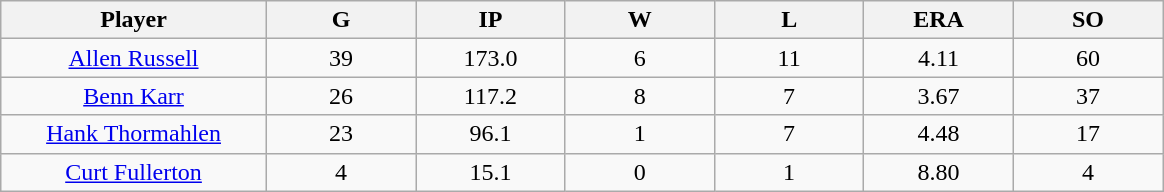<table class="wikitable sortable">
<tr>
<th bgcolor="#DDDDFF" width="16%">Player</th>
<th bgcolor="#DDDDFF" width="9%">G</th>
<th bgcolor="#DDDDFF" width="9%">IP</th>
<th bgcolor="#DDDDFF" width="9%">W</th>
<th bgcolor="#DDDDFF" width="9%">L</th>
<th bgcolor="#DDDDFF" width="9%">ERA</th>
<th bgcolor="#DDDDFF" width="9%">SO</th>
</tr>
<tr align="center">
<td><a href='#'>Allen Russell</a></td>
<td>39</td>
<td>173.0</td>
<td>6</td>
<td>11</td>
<td>4.11</td>
<td>60</td>
</tr>
<tr align="center">
<td><a href='#'>Benn Karr</a></td>
<td>26</td>
<td>117.2</td>
<td>8</td>
<td>7</td>
<td>3.67</td>
<td>37</td>
</tr>
<tr align="center">
<td><a href='#'>Hank Thormahlen</a></td>
<td>23</td>
<td>96.1</td>
<td>1</td>
<td>7</td>
<td>4.48</td>
<td>17</td>
</tr>
<tr align="center">
<td><a href='#'>Curt Fullerton</a></td>
<td>4</td>
<td>15.1</td>
<td>0</td>
<td>1</td>
<td>8.80</td>
<td>4</td>
</tr>
</table>
